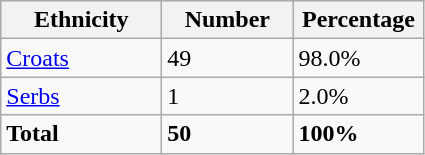<table class="wikitable">
<tr>
<th width="100px">Ethnicity</th>
<th width="80px">Number</th>
<th width="80px">Percentage</th>
</tr>
<tr>
<td><a href='#'>Croats</a></td>
<td>49</td>
<td>98.0%</td>
</tr>
<tr>
<td><a href='#'>Serbs</a></td>
<td>1</td>
<td>2.0%</td>
</tr>
<tr>
<td><strong>Total</strong></td>
<td><strong>50</strong></td>
<td><strong>100%</strong></td>
</tr>
</table>
